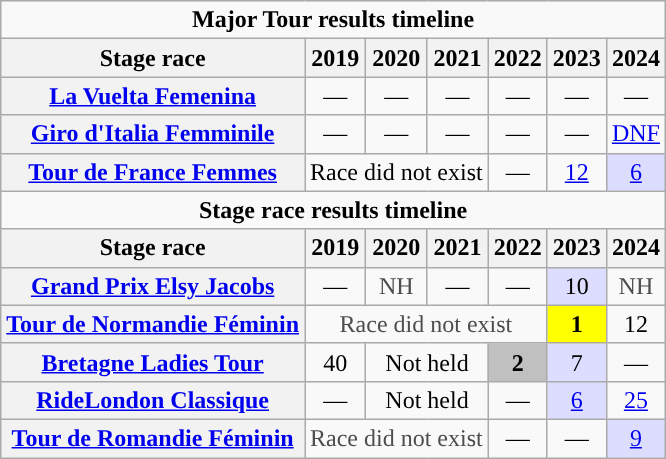<table class="wikitable plainrowheaders">
<tr>
<td colspan="16" align="center"><strong>Major Tour results timeline</strong></td>
</tr>
<tr style="background:#EEEEEE;">
<th>Stage race</th>
<th>2019</th>
<th>2020</th>
<th>2021</th>
<th>2022</th>
<th>2023</th>
<th>2024</th>
</tr>
<tr style="text-align:center">
<th scope="row"><a href='#'>La Vuelta Femenina</a></th>
<td>—</td>
<td>—</td>
<td>—</td>
<td>—</td>
<td>—</td>
<td>—</td>
</tr>
<tr style="text-align:center">
<th scope="row"><a href='#'>Giro d'Italia Femminile</a></th>
<td>—</td>
<td>—</td>
<td>—</td>
<td>—</td>
<td>—</td>
<td><a href='#'>DNF</a></td>
</tr>
<tr style="text-align:center">
<th scope="row"><a href='#'>Tour de France Femmes</a></th>
<td colspan="3" align="center">Race did not exist</td>
<td>—</td>
<td><a href='#'>12</a></td>
<td style="background:#ddf;"><a href='#'>6</a></td>
</tr>
<tr>
<td colspan="16" align="center"><strong>Stage race results timeline</strong></td>
</tr>
<tr style="background:#EEEEEE;">
<th>Stage race</th>
<th>2019</th>
<th>2020</th>
<th>2021</th>
<th>2022</th>
<th>2023</th>
<th>2024</th>
</tr>
<tr style="text-align:center">
<th scope="row"><a href='#'>Grand Prix Elsy Jacobs</a></th>
<td>—</td>
<td style="color:#4d4d4d;">NH</td>
<td>—</td>
<td>—</td>
<td style="background:#ddf;">10</td>
<td style="color:#4d4d4d;">NH</td>
</tr>
<tr style="text-align:center;">
<th scope="row"><a href='#'>Tour de Normandie Féminin</a></th>
<td style="color:#4d4d4d;" colspan=4>Race did not exist</td>
<td style="background:yellow;"><strong>1</strong></td>
<td>12</td>
</tr>
<tr style="text-align:center;">
<th scope="row"><a href='#'>Bretagne Ladies Tour</a></th>
<td>40</td>
<td colspan=2>Not held</td>
<td style="background:silver;"><strong>2</strong></td>
<td style="background:#ddf;">7</td>
<td>—</td>
</tr>
<tr style="text-align:center;">
<th scope="row"><a href='#'>RideLondon Classique</a></th>
<td>—</td>
<td colspan=2>Not held</td>
<td>—</td>
<td ! style="background:#ddf;"><a href='#'>6</a></td>
<td><a href='#'>25</a></td>
</tr>
<tr style="text-align:center;">
<th scope="row"><a href='#'>Tour de Romandie Féminin</a></th>
<td style="color:#4d4d4d;" colspan=3>Race did not exist</td>
<td>—</td>
<td>—</td>
<td style="background:#ddf;"><a href='#'>9</a></td>
</tr>
</table>
